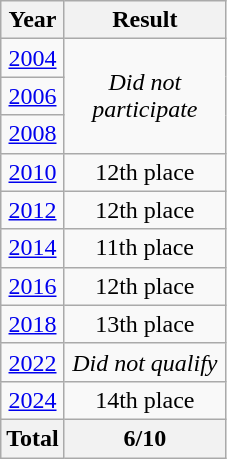<table class="wikitable" style="text-align: center;">
<tr>
<th>Year</th>
<th width="100">Result</th>
</tr>
<tr>
<td> <a href='#'>2004</a></td>
<td rowspan="3"><em>Did not participate</em></td>
</tr>
<tr>
<td> <a href='#'>2006</a></td>
</tr>
<tr>
<td> <a href='#'>2008</a></td>
</tr>
<tr>
<td> <a href='#'>2010</a></td>
<td>12th place</td>
</tr>
<tr>
<td> <a href='#'>2012</a></td>
<td>12th place</td>
</tr>
<tr>
<td> <a href='#'>2014</a></td>
<td>11th place</td>
</tr>
<tr>
<td> <a href='#'>2016</a></td>
<td>12th place</td>
</tr>
<tr>
<td> <a href='#'>2018</a></td>
<td>13th place</td>
</tr>
<tr>
<td> <a href='#'>2022</a></td>
<td><em>Did not qualify</em></td>
</tr>
<tr>
<td> <a href='#'>2024</a></td>
<td>14th place</td>
</tr>
<tr>
<th>Total</th>
<th>6/10</th>
</tr>
</table>
